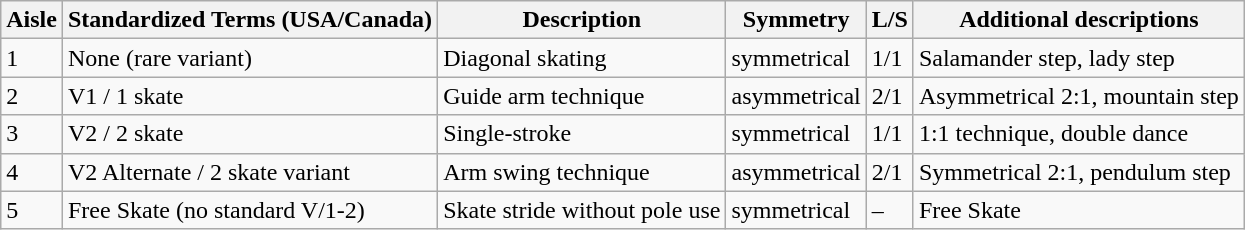<table class="wikitable">
<tr>
<th>Aisle</th>
<th>Standardized Terms (USA/Canada)</th>
<th>Description</th>
<th>Symmetry</th>
<th>L/S</th>
<th>Additional descriptions</th>
</tr>
<tr>
<td>1</td>
<td>None (rare variant)</td>
<td>Diagonal skating</td>
<td>symmetrical</td>
<td>1/1</td>
<td>Salamander step, lady step</td>
</tr>
<tr>
<td>2</td>
<td>V1 / 1 skate</td>
<td>Guide arm technique</td>
<td>asymmetrical</td>
<td>2/1</td>
<td>Asymmetrical 2:1, mountain step</td>
</tr>
<tr>
<td>3</td>
<td>V2 / 2 skate</td>
<td>Single-stroke</td>
<td>symmetrical</td>
<td>1/1</td>
<td>1:1 technique, double dance</td>
</tr>
<tr>
<td>4</td>
<td>V2 Alternate / 2 skate variant</td>
<td>Arm swing technique</td>
<td>asymmetrical</td>
<td>2/1</td>
<td>Symmetrical 2:1, pendulum step</td>
</tr>
<tr>
<td>5</td>
<td>Free Skate (no standard V/1-2)</td>
<td>Skate stride without pole use</td>
<td>symmetrical</td>
<td>–</td>
<td>Free Skate</td>
</tr>
</table>
